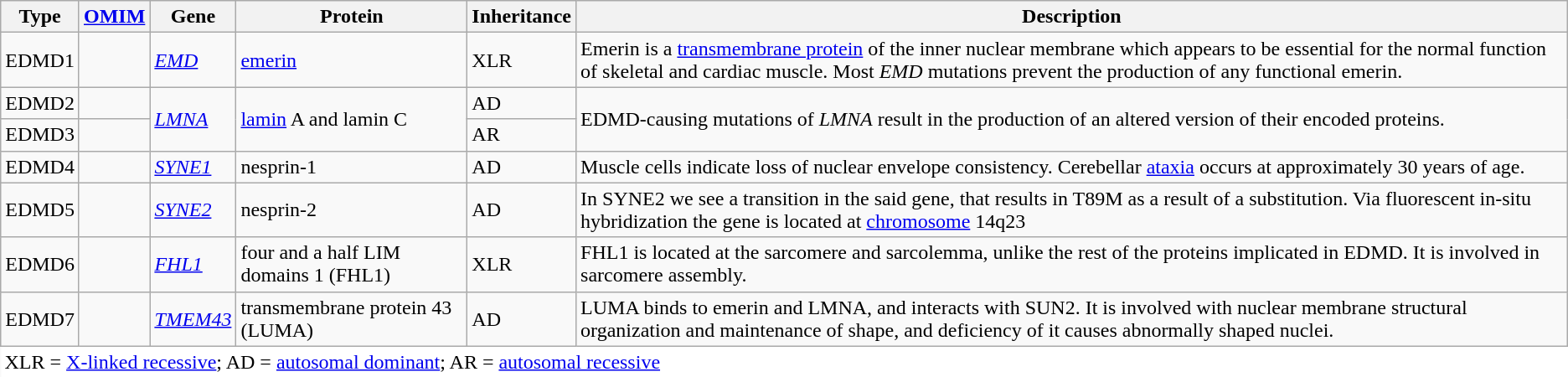<table class="wikitable" style="border: 1px none white;">
<tr>
<th>Type</th>
<th><a href='#'>OMIM</a></th>
<th>Gene</th>
<th>Protein</th>
<th>Inheritance</th>
<th>Description</th>
</tr>
<tr>
<td>EDMD1</td>
<td></td>
<td><em><a href='#'>EMD</a></em></td>
<td><a href='#'>emerin</a></td>
<td>XLR</td>
<td>Emerin is a <a href='#'>transmembrane protein</a> of the inner nuclear membrane which appears to be essential for the normal function of skeletal and cardiac muscle. Most <em>EMD</em> mutations prevent the production of any functional emerin.</td>
</tr>
<tr>
<td>EDMD2</td>
<td></td>
<td rowspan="2"><em><a href='#'>LMNA</a></em></td>
<td rowspan="2"><a href='#'>lamin</a> A and lamin C</td>
<td>AD</td>
<td rowspan="2">EDMD-causing mutations of <em>LMNA</em>  result in the production of an altered version of their encoded proteins.</td>
</tr>
<tr>
<td>EDMD3</td>
<td></td>
<td>AR</td>
</tr>
<tr>
<td>EDMD4</td>
<td></td>
<td><em><a href='#'>SYNE1</a></em></td>
<td>nesprin-1</td>
<td>AD</td>
<td>Muscle cells indicate loss of nuclear envelope consistency. Cerebellar <a href='#'>ataxia</a> occurs at approximately 30 years of age.</td>
</tr>
<tr>
<td>EDMD5</td>
<td></td>
<td><em><a href='#'>SYNE2</a></em></td>
<td>nesprin-2</td>
<td>AD</td>
<td>In SYNE2 we see a transition in the said gene, that results in T89M as a result of a substitution. Via fluorescent in-situ hybridization the gene is located at <a href='#'>chromosome</a> 14q23</td>
</tr>
<tr>
<td>EDMD6</td>
<td></td>
<td><em><a href='#'>FHL1</a></em></td>
<td>four and a half LIM domains 1 (FHL1)</td>
<td>XLR</td>
<td>FHL1 is located at the sarcomere and sarcolemma, unlike the rest of the proteins implicated in EDMD. It is involved in sarcomere assembly.</td>
</tr>
<tr>
<td>EDMD7</td>
<td></td>
<td><em><a href='#'>TMEM43</a></em></td>
<td>transmembrane protein 43 (LUMA)</td>
<td>AD</td>
<td>LUMA binds to emerin and LMNA, and interacts with SUN2. It is involved with nuclear membrane structural organization and maintenance of shape, and deficiency of it causes abnormally shaped nuclei.</td>
</tr>
<tr>
<td colspan="7" style="background: white; border-style: none none none none;">XLR = <a href='#'>X-linked recessive</a>; AD = <a href='#'>autosomal dominant</a>; AR = <a href='#'>autosomal recessive</a></td>
</tr>
</table>
